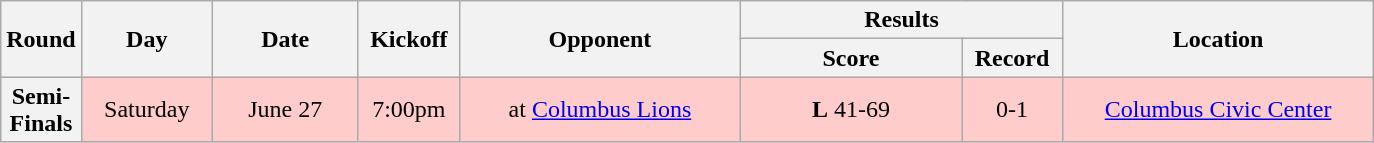<table class="wikitable">
<tr>
<th rowspan="2" width="40">Round</th>
<th rowspan="2" width="80">Day</th>
<th rowspan="2" width="90">Date</th>
<th rowspan="2" width="60">Kickoff</th>
<th rowspan="2" width="180">Opponent</th>
<th colspan="2" width="200">Results</th>
<th rowspan="2" width="200">Location</th>
</tr>
<tr>
<th width="140">Score</th>
<th width="60">Record</th>
</tr>
<tr align="center" bgcolor="#FFCCCC">
<th>Semi-Finals</th>
<td>Saturday</td>
<td>June 27</td>
<td>7:00pm</td>
<td>at <a href='#'>Columbus Lions</a></td>
<td><strong>L</strong> 41-69</td>
<td>0-1</td>
<td><a href='#'>Columbus Civic Center</a></td>
</tr>
</table>
